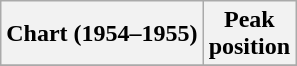<table class="wikitable sortable">
<tr>
<th align="left">Chart (1954–1955)</th>
<th align="center">Peak<br>position</th>
</tr>
<tr>
</tr>
</table>
